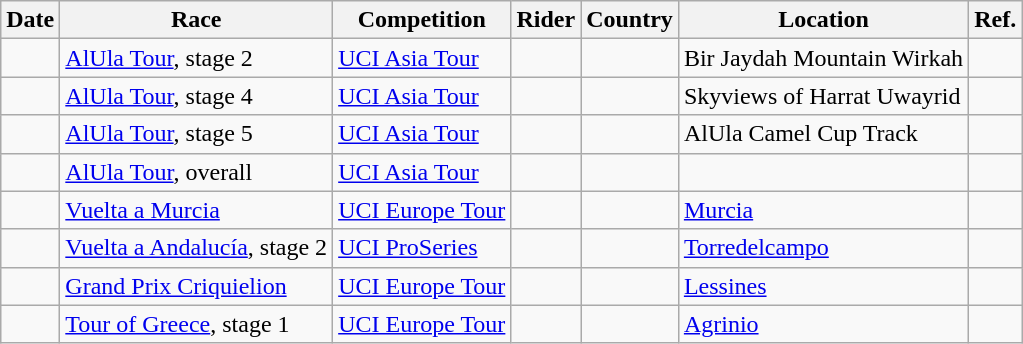<table class="wikitable sortable">
<tr>
<th>Date</th>
<th>Race</th>
<th>Competition</th>
<th>Rider</th>
<th>Country</th>
<th>Location</th>
<th class="unsortable">Ref.</th>
</tr>
<tr>
<td></td>
<td><a href='#'>AlUla Tour</a>, stage 2</td>
<td><a href='#'>UCI Asia Tour</a></td>
<td></td>
<td></td>
<td>Bir Jaydah Mountain Wirkah</td>
<td align="center"></td>
</tr>
<tr>
<td></td>
<td><a href='#'>AlUla Tour</a>, stage 4</td>
<td><a href='#'>UCI Asia Tour</a></td>
<td></td>
<td></td>
<td>Skyviews of Harrat Uwayrid</td>
<td align="center"></td>
</tr>
<tr>
<td></td>
<td><a href='#'>AlUla Tour</a>, stage 5</td>
<td><a href='#'>UCI Asia Tour</a></td>
<td></td>
<td></td>
<td>AlUla Camel Cup Track</td>
<td align="center"></td>
</tr>
<tr>
<td></td>
<td><a href='#'>AlUla Tour</a>, overall</td>
<td><a href='#'>UCI Asia Tour</a></td>
<td></td>
<td></td>
<td></td>
<td align="center"></td>
</tr>
<tr>
<td></td>
<td><a href='#'>Vuelta a Murcia</a></td>
<td><a href='#'>UCI Europe Tour</a></td>
<td></td>
<td></td>
<td><a href='#'>Murcia</a></td>
<td align="center"></td>
</tr>
<tr>
<td></td>
<td><a href='#'>Vuelta a Andalucía</a>, stage 2</td>
<td><a href='#'>UCI ProSeries</a></td>
<td></td>
<td></td>
<td><a href='#'>Torredelcampo</a></td>
<td align="center"></td>
</tr>
<tr>
<td></td>
<td><a href='#'>Grand Prix Criquielion</a></td>
<td><a href='#'>UCI Europe Tour</a></td>
<td></td>
<td></td>
<td><a href='#'>Lessines</a></td>
<td align="center"></td>
</tr>
<tr>
<td></td>
<td><a href='#'>Tour of Greece</a>, stage 1</td>
<td><a href='#'>UCI Europe Tour</a></td>
<td></td>
<td></td>
<td><a href='#'>Agrinio</a></td>
<td align="center"></td>
</tr>
</table>
